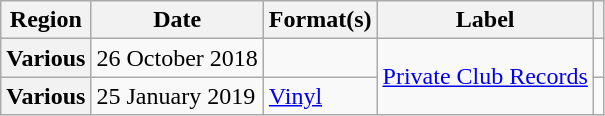<table class="wikitable plainrowheaders">
<tr>
<th scope="col">Region</th>
<th scope="col">Date</th>
<th scope="col">Format(s)</th>
<th scope="col">Label</th>
<th scope="col"></th>
</tr>
<tr>
<th scope="row">Various</th>
<td>26 October 2018</td>
<td></td>
<td rowspan="2"><a href='#'>Private Club Records</a></td>
<td></td>
</tr>
<tr>
<th scope="row">Various</th>
<td>25 January 2019</td>
<td><a href='#'>Vinyl</a></td>
<td></td>
</tr>
</table>
